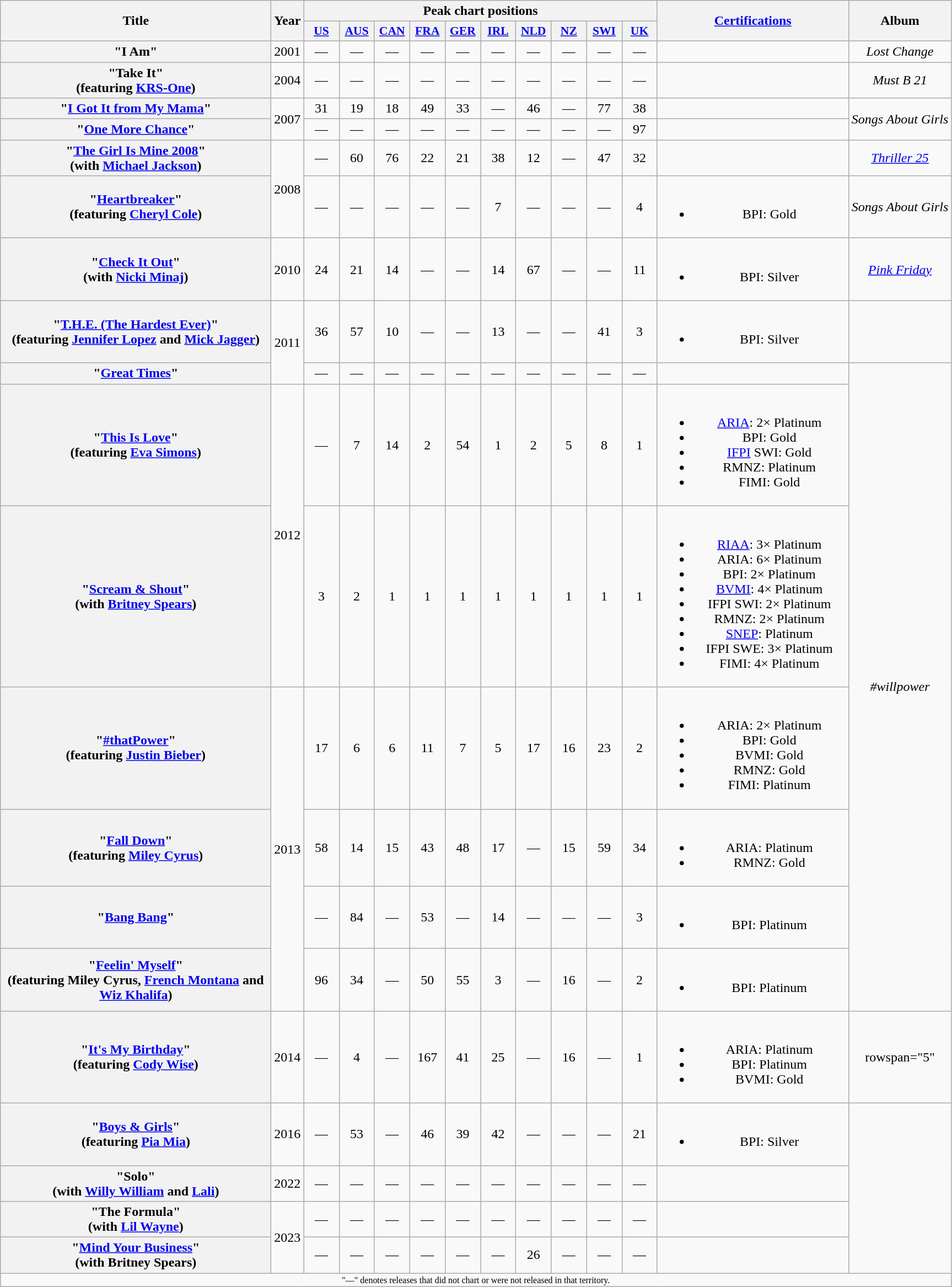<table class="wikitable plainrowheaders" style="text-align:center;" border="1">
<tr>
<th scope="col" rowspan="2" style="width:20em;">Title</th>
<th scope="col" rowspan="2">Year</th>
<th scope="col" colspan="10">Peak chart positions</th>
<th scope="col" rowspan="2" style="width:14em;"><a href='#'>Certifications</a></th>
<th scope="col" rowspan="2">Album</th>
</tr>
<tr>
<th scope="col" style="width:2.5em;font-size:90%;"><a href='#'>US</a><br></th>
<th scope="col" style="width:2.5em;font-size:90%;"><a href='#'>AUS</a><br></th>
<th scope="col" style="width:2.5em;font-size:90%;"><a href='#'>CAN</a><br></th>
<th scope="col" style="width:2.5em;font-size:90%;"><a href='#'>FRA</a><br></th>
<th scope="col" style="width:2.5em;font-size:90%;"><a href='#'>GER</a><br></th>
<th scope="col" style="width:2.5em;font-size:90%;"><a href='#'>IRL</a><br></th>
<th scope="col" style="width:2.5em;font-size:90%;"><a href='#'>NLD</a><br></th>
<th scope="col" style="width:2.5em;font-size:90%;"><a href='#'>NZ</a><br></th>
<th scope="col" style="width:2.5em;font-size:90%;"><a href='#'>SWI</a><br></th>
<th scope="col" style="width:2.5em;font-size:90%;"><a href='#'>UK</a><br></th>
</tr>
<tr>
<th scope="row">"I Am"</th>
<td>2001</td>
<td>—</td>
<td>—</td>
<td>—</td>
<td>—</td>
<td>—</td>
<td>—</td>
<td>—</td>
<td>—</td>
<td>—</td>
<td>—</td>
<td></td>
<td><em>Lost Change</em></td>
</tr>
<tr>
<th scope="row">"Take It"<br><span>(featuring <a href='#'>KRS-One</a>)</span></th>
<td>2004</td>
<td>—</td>
<td>—</td>
<td>—</td>
<td>—</td>
<td>—</td>
<td>—</td>
<td>—</td>
<td>—</td>
<td>—</td>
<td>—</td>
<td></td>
<td><em>Must B 21</em></td>
</tr>
<tr>
<th scope="row">"<a href='#'>I Got It from My Mama</a>"</th>
<td rowspan="2">2007</td>
<td>31</td>
<td>19</td>
<td>18</td>
<td>49</td>
<td>33</td>
<td>—</td>
<td>46</td>
<td>—</td>
<td>77</td>
<td>38</td>
<td></td>
<td rowspan="2"><em>Songs About Girls</em></td>
</tr>
<tr>
<th scope="row">"<a href='#'>One More Chance</a>"</th>
<td>—</td>
<td>—</td>
<td>—</td>
<td>—</td>
<td>—</td>
<td>—</td>
<td>—</td>
<td>—</td>
<td>—</td>
<td>97</td>
<td></td>
</tr>
<tr>
<th scope="row">"<a href='#'>The Girl Is Mine 2008</a>"<br><span>(with <a href='#'>Michael Jackson</a>)</span></th>
<td rowspan="2">2008</td>
<td>—</td>
<td>60</td>
<td>76</td>
<td>22</td>
<td>21</td>
<td>38</td>
<td>12</td>
<td>—</td>
<td>47</td>
<td>32</td>
<td></td>
<td><em><a href='#'>Thriller 25</a></em></td>
</tr>
<tr>
<th scope="row">"<a href='#'>Heartbreaker</a>"<br><span>(featuring <a href='#'>Cheryl Cole</a>)</span></th>
<td>—</td>
<td>—</td>
<td>—</td>
<td>—</td>
<td>—</td>
<td>7</td>
<td>—</td>
<td>—</td>
<td>—</td>
<td>4</td>
<td><br><ul><li>BPI: Gold</li></ul></td>
<td><em>Songs About Girls</em></td>
</tr>
<tr>
<th scope="row">"<a href='#'>Check It Out</a>"<br><span>(with <a href='#'>Nicki Minaj</a>)</span></th>
<td>2010</td>
<td>24</td>
<td>21</td>
<td>14</td>
<td>—</td>
<td>—</td>
<td>14</td>
<td>67</td>
<td>—</td>
<td>—</td>
<td>11</td>
<td><br><ul><li>BPI: Silver</li></ul></td>
<td><em><a href='#'>Pink Friday</a></em></td>
</tr>
<tr>
<th scope="row">"<a href='#'>T.H.E. (The Hardest Ever)</a>"<br><span>(featuring <a href='#'>Jennifer Lopez</a> and <a href='#'>Mick Jagger</a>)</span></th>
<td rowspan="2">2011</td>
<td>36</td>
<td>57</td>
<td>10</td>
<td>—</td>
<td>—</td>
<td>13</td>
<td>—</td>
<td>—</td>
<td>41</td>
<td>3</td>
<td><br><ul><li>BPI: Silver</li></ul></td>
<td></td>
</tr>
<tr>
<th scope="row">"<a href='#'>Great Times</a>"</th>
<td>—</td>
<td>—</td>
<td>—</td>
<td>—</td>
<td>—</td>
<td>—</td>
<td>—</td>
<td>—</td>
<td>—</td>
<td>—</td>
<td></td>
<td rowspan="7"><em>#willpower</em></td>
</tr>
<tr>
<th scope="row">"<a href='#'>This Is Love</a>"<br><span>(featuring <a href='#'>Eva Simons</a>)</span></th>
<td rowspan="2">2012</td>
<td>—</td>
<td>7</td>
<td>14</td>
<td>2</td>
<td>54</td>
<td>1</td>
<td>2</td>
<td>5</td>
<td>8</td>
<td>1</td>
<td><br><ul><li><a href='#'>ARIA</a>: 2× Platinum</li><li>BPI: Gold</li><li><a href='#'>IFPI</a> SWI: Gold</li><li>RMNZ: Platinum</li><li>FIMI: Gold</li></ul></td>
</tr>
<tr>
<th scope="row">"<a href='#'>Scream & Shout</a>"<br><span>(with <a href='#'>Britney Spears</a>)</span></th>
<td>3</td>
<td>2</td>
<td>1</td>
<td>1</td>
<td>1</td>
<td>1</td>
<td>1</td>
<td>1</td>
<td>1</td>
<td>1</td>
<td><br><ul><li><a href='#'>RIAA</a>: 3× Platinum</li><li>ARIA: 6× Platinum</li><li>BPI: 2× Platinum</li><li><a href='#'>BVMI</a>: 4× Platinum</li><li>IFPI SWI: 2× Platinum</li><li>RMNZ: 2× Platinum</li><li><a href='#'>SNEP</a>: Platinum</li><li>IFPI SWE: 3× Platinum</li><li>FIMI: 4× Platinum</li></ul></td>
</tr>
<tr>
<th scope="row">"<a href='#'>#thatPower</a>"<br><span>(featuring <a href='#'>Justin Bieber</a>)</span></th>
<td rowspan="4">2013</td>
<td>17</td>
<td>6</td>
<td>6</td>
<td>11</td>
<td>7</td>
<td>5</td>
<td>17</td>
<td>16</td>
<td>23</td>
<td>2</td>
<td><br><ul><li>ARIA: 2× Platinum</li><li>BPI: Gold</li><li>BVMI: Gold</li><li>RMNZ: Gold</li><li>FIMI: Platinum</li></ul></td>
</tr>
<tr>
<th scope="row">"<a href='#'>Fall Down</a>"<br><span>(featuring <a href='#'>Miley Cyrus</a>)</span></th>
<td>58</td>
<td>14</td>
<td>15</td>
<td>43</td>
<td>48</td>
<td>17</td>
<td>—</td>
<td>15</td>
<td>59</td>
<td>34</td>
<td><br><ul><li>ARIA: Platinum</li><li>RMNZ: Gold</li></ul></td>
</tr>
<tr>
<th scope="row">"<a href='#'>Bang Bang</a>"</th>
<td>—</td>
<td>84</td>
<td>—</td>
<td>53</td>
<td>—</td>
<td>14</td>
<td>—</td>
<td>—</td>
<td>—</td>
<td>3</td>
<td><br><ul><li>BPI: Platinum</li></ul></td>
</tr>
<tr>
<th scope="row">"<a href='#'>Feelin' Myself</a>"<br><span>(featuring Miley Cyrus, <a href='#'>French Montana</a> and <a href='#'>Wiz Khalifa</a>)</span></th>
<td>96</td>
<td>34</td>
<td>—</td>
<td>50</td>
<td>55</td>
<td>3</td>
<td>—</td>
<td>16</td>
<td>—</td>
<td>2</td>
<td><br><ul><li>BPI: Platinum</li></ul></td>
</tr>
<tr>
<th scope="row">"<a href='#'>It's My Birthday</a>"<br><span>(featuring <a href='#'>Cody Wise</a>)</span></th>
<td>2014</td>
<td>—</td>
<td>4</td>
<td>—</td>
<td>167</td>
<td>41</td>
<td>25</td>
<td>—</td>
<td>16</td>
<td>—</td>
<td>1</td>
<td><br><ul><li>ARIA: Platinum</li><li>BPI: Platinum</li><li>BVMI: Gold</li></ul></td>
<td>rowspan="5" </td>
</tr>
<tr>
<th scope="row">"<a href='#'>Boys & Girls</a>"<br><span>(featuring <a href='#'>Pia Mia</a>)</span></th>
<td>2016</td>
<td>—</td>
<td>53</td>
<td>—</td>
<td>46</td>
<td>39</td>
<td>42</td>
<td>—</td>
<td>—</td>
<td>—</td>
<td>21</td>
<td><br><ul><li>BPI: Silver</li></ul></td>
</tr>
<tr>
<th scope="row">"Solo"<br><span>(with <a href='#'>Willy William</a> and <a href='#'>Lali</a>)</span></th>
<td>2022</td>
<td>—</td>
<td>—</td>
<td>—</td>
<td>—</td>
<td>—</td>
<td>—</td>
<td>—</td>
<td>—</td>
<td>—</td>
<td>—</td>
<td></td>
</tr>
<tr>
<th scope="row">"The Formula"<br><span>(with <a href='#'>Lil Wayne</a>)</span></th>
<td rowspan="2">2023</td>
<td>—</td>
<td>—</td>
<td>—</td>
<td>—</td>
<td>—</td>
<td>—</td>
<td>—</td>
<td>—</td>
<td>—</td>
<td>—</td>
<td></td>
</tr>
<tr>
<th scope="row">"<a href='#'>Mind Your Business</a>"<br><span>(with Britney Spears)</span></th>
<td>—</td>
<td>—</td>
<td>—</td>
<td>—</td>
<td>—</td>
<td>—</td>
<td>26</td>
<td>—</td>
<td>—</td>
<td>—</td>
<td></td>
</tr>
<tr>
<td colspan="15" style="font-size:8pt">"—" denotes releases that did not chart or were not released in that territory.</td>
</tr>
</table>
